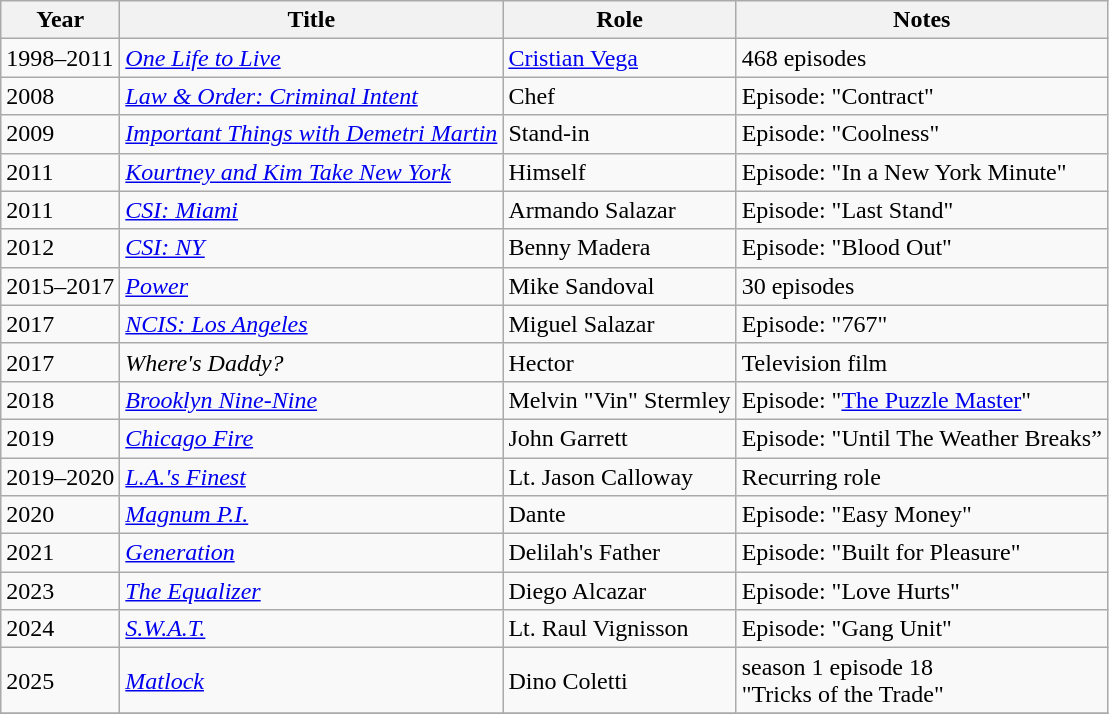<table class="wikitable sortable">
<tr>
<th>Year</th>
<th>Title</th>
<th>Role</th>
<th class="unsortable">Notes</th>
</tr>
<tr>
<td>1998–2011</td>
<td><em><a href='#'>One Life to Live</a></em></td>
<td><a href='#'>Cristian Vega</a></td>
<td>468 episodes</td>
</tr>
<tr>
<td>2008</td>
<td><em><a href='#'>Law & Order: Criminal Intent</a></em></td>
<td>Chef</td>
<td>Episode: "Contract"</td>
</tr>
<tr>
<td>2009</td>
<td><em><a href='#'>Important Things with Demetri Martin</a></em></td>
<td>Stand-in</td>
<td>Episode: "Coolness"</td>
</tr>
<tr>
<td>2011</td>
<td><em><a href='#'>Kourtney and Kim Take New York</a></em></td>
<td>Himself</td>
<td>Episode: "In a New York Minute"</td>
</tr>
<tr>
<td>2011</td>
<td><em><a href='#'>CSI: Miami</a></em></td>
<td>Armando Salazar</td>
<td>Episode: "Last Stand"</td>
</tr>
<tr>
<td>2012</td>
<td><em><a href='#'>CSI: NY</a></em></td>
<td>Benny Madera</td>
<td>Episode: "Blood Out"</td>
</tr>
<tr>
<td>2015–2017</td>
<td><em><a href='#'>Power</a></em></td>
<td>Mike Sandoval</td>
<td>30 episodes</td>
</tr>
<tr>
<td>2017</td>
<td><em><a href='#'>NCIS: Los Angeles</a></em></td>
<td>Miguel Salazar</td>
<td>Episode: "767"</td>
</tr>
<tr>
<td>2017</td>
<td><em>Where's Daddy?</em></td>
<td>Hector</td>
<td>Television film</td>
</tr>
<tr>
<td>2018</td>
<td><em><a href='#'>Brooklyn Nine-Nine</a></em></td>
<td>Melvin "Vin" Stermley</td>
<td>Episode: "<a href='#'>The Puzzle Master</a>"</td>
</tr>
<tr>
<td>2019</td>
<td><em><a href='#'>Chicago Fire</a></em></td>
<td>John Garrett</td>
<td>Episode: "Until The Weather Breaks”</td>
</tr>
<tr>
<td>2019–2020</td>
<td><em><a href='#'>L.A.'s Finest</a></em></td>
<td>Lt. Jason Calloway</td>
<td>Recurring role</td>
</tr>
<tr>
<td>2020</td>
<td><em><a href='#'>Magnum P.I.</a></em></td>
<td>Dante</td>
<td>Episode: "Easy Money"</td>
</tr>
<tr>
<td>2021</td>
<td><em><a href='#'>Generation</a></em></td>
<td>Delilah's Father</td>
<td>Episode: "Built for Pleasure"</td>
</tr>
<tr>
<td>2023</td>
<td><em><a href='#'>The Equalizer</a></em></td>
<td>Diego Alcazar</td>
<td>Episode: "Love Hurts"</td>
</tr>
<tr>
<td>2024</td>
<td><em><a href='#'>S.W.A.T.</a></em></td>
<td>Lt. Raul Vignisson</td>
<td>Episode: "Gang Unit"</td>
</tr>
<tr>
<td>2025</td>
<td><em><a href='#'>Matlock</a></em></td>
<td>Dino Coletti</td>
<td>season 1 episode 18<br>"Tricks of the Trade"</td>
</tr>
<tr>
</tr>
</table>
